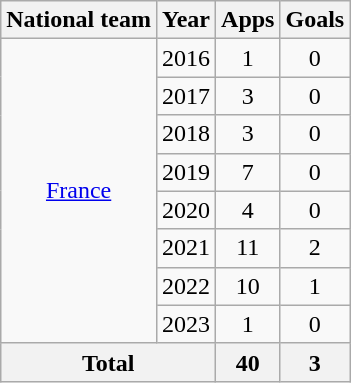<table class="wikitable" style="text-align:center">
<tr>
<th>National team</th>
<th>Year</th>
<th>Apps</th>
<th>Goals</th>
</tr>
<tr>
<td rowspan=8><a href='#'>France</a></td>
<td>2016</td>
<td>1</td>
<td>0</td>
</tr>
<tr>
<td>2017</td>
<td>3</td>
<td>0</td>
</tr>
<tr>
<td>2018</td>
<td>3</td>
<td>0</td>
</tr>
<tr>
<td>2019</td>
<td>7</td>
<td>0</td>
</tr>
<tr>
<td>2020</td>
<td>4</td>
<td>0</td>
</tr>
<tr>
<td>2021</td>
<td>11</td>
<td>2</td>
</tr>
<tr>
<td>2022</td>
<td>10</td>
<td>1</td>
</tr>
<tr>
<td>2023</td>
<td>1</td>
<td>0</td>
</tr>
<tr>
<th colspan=2>Total</th>
<th>40</th>
<th>3</th>
</tr>
</table>
